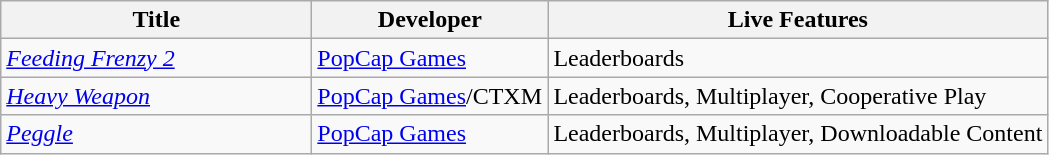<table class="wikitable">
<tr>
<th width="200">Title</th>
<th width="150">Developer</th>
<th>Live Features</th>
</tr>
<tr>
<td><em><a href='#'>Feeding Frenzy 2</a></em></td>
<td><a href='#'>PopCap Games</a></td>
<td>Leaderboards</td>
</tr>
<tr>
<td><em><a href='#'>Heavy Weapon</a></em></td>
<td><a href='#'>PopCap Games</a>/CTXM</td>
<td>Leaderboards, Multiplayer, Cooperative Play</td>
</tr>
<tr>
<td><em><a href='#'>Peggle</a></em></td>
<td><a href='#'>PopCap Games</a></td>
<td>Leaderboards, Multiplayer, Downloadable Content</td>
</tr>
</table>
